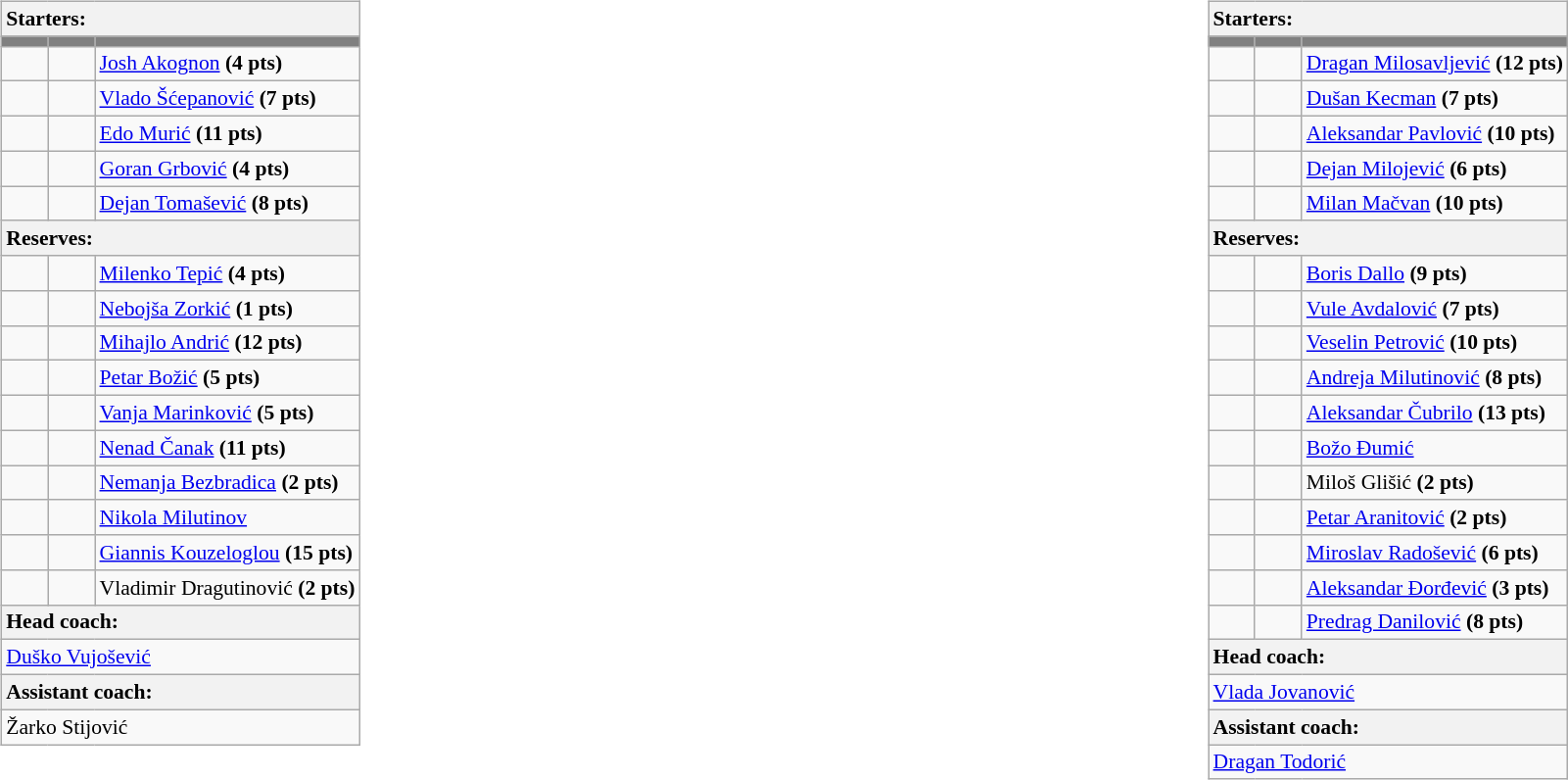<table style="width:100%;">
<tr>
<td valign=top width=33%><br><table class="wikitable" style="font-size:90%; text-align:center; margin:auto;" align=left>
<tr>
<th style="text-align:left" colspan=3>Starters:</th>
</tr>
<tr>
<th style="background:grey;" width=25></th>
<th style="background:grey;" width=25></th>
<th colspan=4 style="background:grey;"></th>
</tr>
<tr>
<td></td>
<td></td>
<td align=left> <a href='#'>Josh Akognon</a> <strong>(4 pts)</strong></td>
</tr>
<tr>
<td></td>
<td></td>
<td align=left> <a href='#'>Vlado Šćepanović</a> <strong>(7 pts)</strong></td>
</tr>
<tr>
<td></td>
<td></td>
<td align=left> <a href='#'>Edo Murić</a> <strong>(11 pts)</strong></td>
</tr>
<tr>
<td></td>
<td></td>
<td align=left> <a href='#'>Goran Grbović</a> <strong>(4 pts)</strong></td>
</tr>
<tr>
<td></td>
<td></td>
<td align=left> <a href='#'>Dejan Tomašević</a> <strong>(8 pts)</strong></td>
</tr>
<tr>
<th style="text-align:left" colspan=3>Reserves:</th>
</tr>
<tr>
<td></td>
<td></td>
<td align=left> <a href='#'>Milenko Tepić</a> <strong>(4 pts)</strong></td>
</tr>
<tr>
<td></td>
<td></td>
<td align=left> <a href='#'>Nebojša Zorkić</a> <strong>(1 pts)</strong></td>
</tr>
<tr>
<td></td>
<td></td>
<td align=left> <a href='#'>Mihajlo Andrić</a> <strong>(12 pts)</strong></td>
</tr>
<tr>
<td></td>
<td></td>
<td align=left> <a href='#'>Petar Božić</a> <strong>(5 pts)</strong></td>
</tr>
<tr>
<td></td>
<td></td>
<td align=left> <a href='#'>Vanja Marinković</a> <strong>(5 pts)</strong></td>
</tr>
<tr>
<td></td>
<td></td>
<td align=left> <a href='#'>Nenad Čanak</a> <strong>(11 pts)</strong></td>
</tr>
<tr>
<td></td>
<td></td>
<td align=left> <a href='#'>Nemanja Bezbradica</a> <strong>(2 pts)</strong></td>
</tr>
<tr>
<td></td>
<td></td>
<td align=left> <a href='#'>Nikola Milutinov</a></td>
</tr>
<tr>
<td></td>
<td></td>
<td align=left> <a href='#'>Giannis Kouzeloglou</a> <strong>(15 pts)</strong></td>
</tr>
<tr>
<td></td>
<td></td>
<td align=left> Vladimir Dragutinović <strong>(2 pts)</strong></td>
</tr>
<tr>
<th style="text-align:left" colspan=7>Head coach:</th>
</tr>
<tr>
<td colspan=7 align=left> <a href='#'>Duško Vujošević</a></td>
</tr>
<tr>
<th style="text-align:left" colspan=7>Assistant coach:</th>
</tr>
<tr>
<td colspan=7 align=left> Žarko Stijović</td>
</tr>
</table>
</td>
<td style="vertical-align:top; width:33%;"><br><table class="wikitable" style="font-size:90%; text-align:center; margin:auto;">
<tr>
<th style="text-align:left" colspan=3>Starters:</th>
</tr>
<tr>
<th style="background:grey;" width=25></th>
<th style="background:grey;" width=25></th>
<th colspan=4 style="background:grey;"></th>
</tr>
<tr>
<td></td>
<td></td>
<td align=left> <a href='#'>Dragan Milosavljević</a> <strong>(12 pts)</strong></td>
</tr>
<tr>
<td></td>
<td></td>
<td align=left> <a href='#'>Dušan Kecman</a> <strong>(7 pts)</strong></td>
</tr>
<tr>
<td></td>
<td></td>
<td align=left> <a href='#'>Aleksandar Pavlović</a> <strong>(10 pts)</strong></td>
</tr>
<tr>
<td></td>
<td></td>
<td align=left> <a href='#'>Dejan Milojević</a> <strong>(6 pts)</strong></td>
</tr>
<tr>
<td></td>
<td></td>
<td align=left> <a href='#'>Milan Mačvan</a> <strong>(10 pts)</strong></td>
</tr>
<tr>
<th style="text-align:left" colspan=3>Reserves:</th>
</tr>
<tr>
<td></td>
<td></td>
<td align=left> <a href='#'>Boris Dallo</a> <strong>(9 pts)</strong></td>
</tr>
<tr>
<td></td>
<td></td>
<td align=left> <a href='#'>Vule Avdalović</a> <strong>(7 pts)</strong></td>
</tr>
<tr>
<td></td>
<td></td>
<td align=left> <a href='#'>Veselin Petrović</a> <strong>(10 pts)</strong></td>
</tr>
<tr>
<td></td>
<td></td>
<td align=left> <a href='#'>Andreja Milutinović</a> <strong>(8 pts)</strong></td>
</tr>
<tr>
<td></td>
<td></td>
<td align=left> <a href='#'>Aleksandar Čubrilo</a> <strong>(13 pts)</strong></td>
</tr>
<tr>
<td></td>
<td></td>
<td align=left> <a href='#'>Božo Đumić</a></td>
</tr>
<tr>
<td></td>
<td></td>
<td align=left> Miloš Glišić <strong>(2 pts)</strong></td>
</tr>
<tr>
<td></td>
<td></td>
<td align=left> <a href='#'>Petar Aranitović</a> <strong>(2 pts)</strong></td>
</tr>
<tr>
<td></td>
<td></td>
<td align=left> <a href='#'>Miroslav Radošević</a> <strong>(6 pts)</strong></td>
</tr>
<tr>
<td></td>
<td></td>
<td align=left> <a href='#'>Aleksandar Đorđević</a> <strong>(3 pts)</strong></td>
</tr>
<tr>
<td></td>
<td></td>
<td align=left> <a href='#'>Predrag Danilović</a> <strong>(8 pts)</strong></td>
</tr>
<tr>
<th style="text-align:left" colspan=7>Head coach:</th>
</tr>
<tr>
<td colspan=7 align=left> <a href='#'>Vlada Jovanović</a></td>
</tr>
<tr>
<th style="text-align:left" colspan=7>Assistant coach:</th>
</tr>
<tr>
<td colspan=7 align=left> <a href='#'>Dragan Todorić</a></td>
</tr>
</table>
</td>
</tr>
</table>
